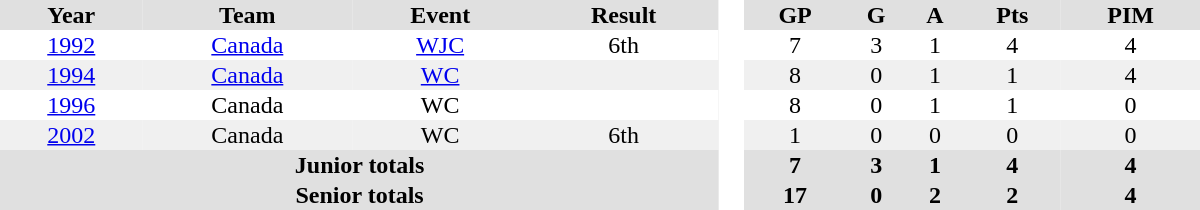<table border="0" cellpadding="1" cellspacing="0" style="text-align:center; width:50em">
<tr ALIGN="center" bgcolor="#e0e0e0">
<th>Year</th>
<th>Team</th>
<th>Event</th>
<th>Result</th>
<th rowspan="99" bgcolor="#ffffff"> </th>
<th>GP</th>
<th>G</th>
<th>A</th>
<th>Pts</th>
<th>PIM</th>
</tr>
<tr>
<td><a href='#'>1992</a></td>
<td><a href='#'>Canada</a></td>
<td><a href='#'>WJC</a></td>
<td>6th</td>
<td>7</td>
<td>3</td>
<td>1</td>
<td>4</td>
<td>4</td>
</tr>
<tr bgcolor="#f0f0f0">
<td><a href='#'>1994</a></td>
<td><a href='#'>Canada</a></td>
<td><a href='#'>WC</a></td>
<td></td>
<td>8</td>
<td>0</td>
<td>1</td>
<td>1</td>
<td>4</td>
</tr>
<tr>
<td><a href='#'>1996</a></td>
<td>Canada</td>
<td>WC</td>
<td></td>
<td>8</td>
<td>0</td>
<td>1</td>
<td>1</td>
<td>0</td>
</tr>
<tr bgcolor="#f0f0f0">
<td><a href='#'>2002</a></td>
<td>Canada</td>
<td>WC</td>
<td>6th</td>
<td>1</td>
<td>0</td>
<td>0</td>
<td>0</td>
<td>0</td>
</tr>
<tr bgcolor="#e0e0e0">
<th colspan="4">Junior totals</th>
<th>7</th>
<th>3</th>
<th>1</th>
<th>4</th>
<th>4</th>
</tr>
<tr bgcolor="#e0e0e0">
<th colspan="4">Senior totals</th>
<th>17</th>
<th>0</th>
<th>2</th>
<th>2</th>
<th>4</th>
</tr>
</table>
